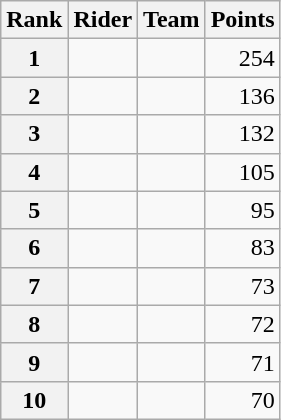<table class="wikitable" margin-bottom:0;">
<tr>
<th scope="col">Rank</th>
<th scope="col">Rider</th>
<th scope="col">Team</th>
<th scope="col">Points</th>
</tr>
<tr>
<th scope="row">1</th>
<td> </td>
<td></td>
<td align="right">254</td>
</tr>
<tr>
<th scope="row">2</th>
<td></td>
<td></td>
<td align="right">136</td>
</tr>
<tr>
<th scope="row">3</th>
<td></td>
<td></td>
<td align="right">132</td>
</tr>
<tr>
<th scope="row">4</th>
<td></td>
<td></td>
<td align="right">105</td>
</tr>
<tr>
<th scope="row">5</th>
<td></td>
<td></td>
<td align="right">95</td>
</tr>
<tr>
<th scope="row">6</th>
<td></td>
<td></td>
<td align="right">83</td>
</tr>
<tr>
<th scope="row">7</th>
<td></td>
<td></td>
<td align="right">73</td>
</tr>
<tr>
<th scope="row">8</th>
<td></td>
<td></td>
<td align="right">72</td>
</tr>
<tr>
<th scope="row">9</th>
<td> </td>
<td></td>
<td align="right">71</td>
</tr>
<tr>
<th scope="row">10</th>
<td></td>
<td></td>
<td align="right">70</td>
</tr>
</table>
